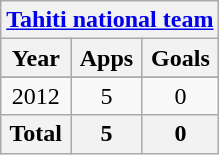<table class="wikitable" style="text-align:center">
<tr>
<th colspan=3><a href='#'>Tahiti national team</a></th>
</tr>
<tr>
<th>Year</th>
<th>Apps</th>
<th>Goals</th>
</tr>
<tr>
</tr>
<tr>
<td>2012</td>
<td>5</td>
<td>0</td>
</tr>
<tr>
<th>Total</th>
<th>5</th>
<th>0</th>
</tr>
</table>
